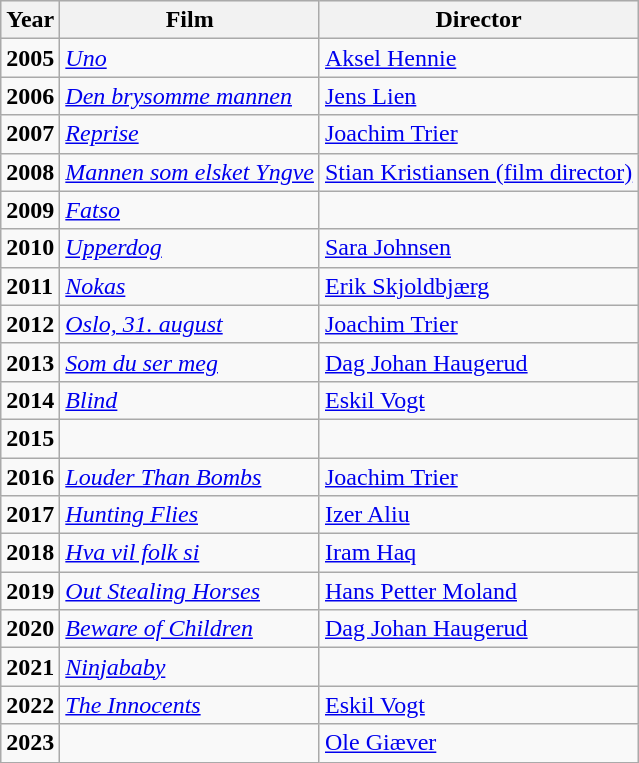<table class="wikitable">
<tr style="background:#EFEFEF">
<th>Year</th>
<th>Film</th>
<th>Director</th>
</tr>
<tr>
<td><strong>2005</strong></td>
<td><em><a href='#'>Uno</a></em></td>
<td><a href='#'>Aksel Hennie</a></td>
</tr>
<tr>
<td><strong>2006</strong></td>
<td><em><a href='#'>Den brysomme mannen</a></em></td>
<td><a href='#'>Jens Lien</a></td>
</tr>
<tr>
<td><strong>2007</strong></td>
<td><em><a href='#'>Reprise</a></em></td>
<td><a href='#'>Joachim Trier</a></td>
</tr>
<tr>
<td><strong>2008</strong></td>
<td><em><a href='#'>Mannen som elsket Yngve</a></em></td>
<td><a href='#'>Stian Kristiansen (film director)</a></td>
</tr>
<tr>
<td><strong>2009</strong></td>
<td><em><a href='#'>Fatso</a></em></td>
<td></td>
</tr>
<tr>
<td><strong>2010</strong></td>
<td><em><a href='#'>Upperdog</a></em></td>
<td><a href='#'>Sara Johnsen</a></td>
</tr>
<tr>
<td><strong>2011</strong></td>
<td><em><a href='#'>Nokas</a></em></td>
<td><a href='#'>Erik Skjoldbjærg</a></td>
</tr>
<tr>
<td><strong>2012</strong></td>
<td><em><a href='#'>Oslo, 31. august</a></em></td>
<td><a href='#'>Joachim Trier</a></td>
</tr>
<tr>
<td><strong>2013</strong></td>
<td><em><a href='#'>Som du ser meg</a></em></td>
<td><a href='#'>Dag Johan Haugerud</a></td>
</tr>
<tr>
<td><strong>2014</strong></td>
<td><em><a href='#'>Blind</a></em></td>
<td><a href='#'>Eskil Vogt</a></td>
</tr>
<tr>
<td><strong>2015</strong></td>
<td><em></em></td>
<td></td>
</tr>
<tr>
<td><strong>2016</strong></td>
<td><em><a href='#'>Louder Than Bombs</a></em></td>
<td><a href='#'>Joachim Trier</a></td>
</tr>
<tr>
<td><strong>2017</strong></td>
<td><em><a href='#'>Hunting Flies</a></em></td>
<td><a href='#'>Izer Aliu</a></td>
</tr>
<tr>
<td><strong>2018</strong></td>
<td><em><a href='#'>Hva vil folk si</a></em></td>
<td><a href='#'>Iram Haq</a></td>
</tr>
<tr>
<td><strong>2019</strong></td>
<td><em><a href='#'>Out Stealing Horses</a></em></td>
<td><a href='#'>Hans Petter Moland</a></td>
</tr>
<tr>
<td><strong>2020</strong></td>
<td><em><a href='#'>Beware of Children</a></em></td>
<td><a href='#'>Dag Johan Haugerud</a></td>
</tr>
<tr>
<td><strong>2021</strong></td>
<td><em><a href='#'>Ninjababy</a></em></td>
<td></td>
</tr>
<tr>
<td><strong>2022</strong></td>
<td><em><a href='#'>The Innocents</a></em></td>
<td><a href='#'>Eskil Vogt</a></td>
</tr>
<tr>
<td><strong>2023</strong></td>
<td><em></em></td>
<td><a href='#'>Ole Giæver</a></td>
</tr>
</table>
